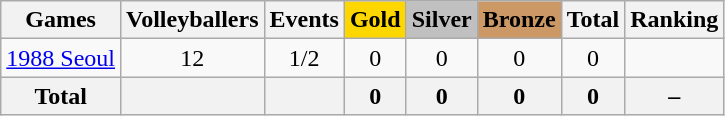<table class="wikitable sortable" style="text-align:center">
<tr>
<th>Games</th>
<th>Volleyballers</th>
<th>Events</th>
<th style="background-color:gold;">Gold</th>
<th style="background-color:silver;">Silver</th>
<th style="background-color:#c96;">Bronze</th>
<th>Total</th>
<th>Ranking</th>
</tr>
<tr>
<td align=left><a href='#'>1988 Seoul</a></td>
<td>12</td>
<td>1/2</td>
<td>0</td>
<td>0</td>
<td>0</td>
<td>0</td>
<td></td>
</tr>
<tr>
<th>Total</th>
<th></th>
<th></th>
<th>0</th>
<th>0</th>
<th>0</th>
<th>0</th>
<th>–</th>
</tr>
</table>
